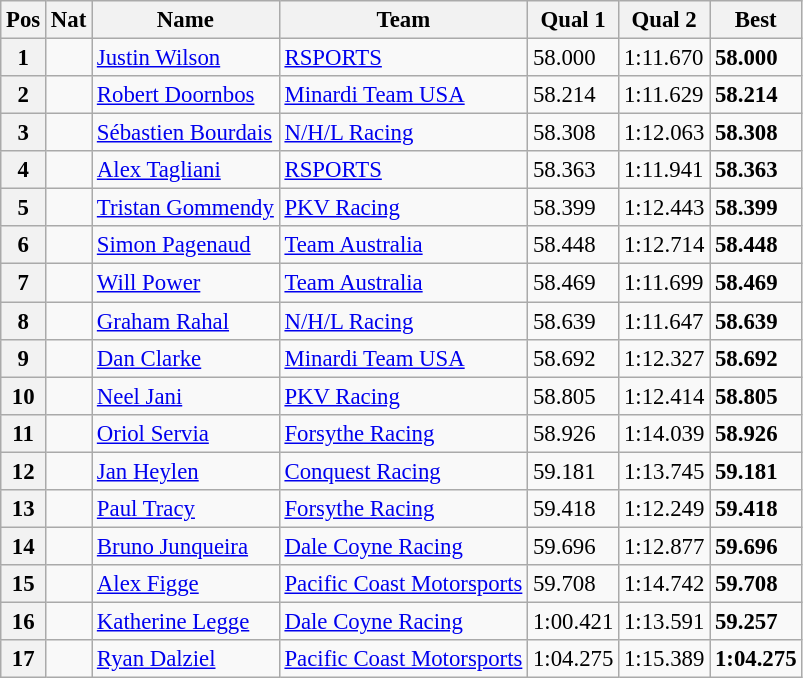<table class="wikitable sortable" style="font-size: 95%;">
<tr>
<th>Pos</th>
<th>Nat</th>
<th>Name</th>
<th>Team</th>
<th>Qual 1</th>
<th>Qual 2</th>
<th>Best</th>
</tr>
<tr>
<th>1</th>
<td></td>
<td><a href='#'>Justin Wilson</a></td>
<td><a href='#'>RSPORTS</a></td>
<td>58.000</td>
<td>1:11.670</td>
<td><strong>58.000</strong></td>
</tr>
<tr>
<th>2</th>
<td></td>
<td><a href='#'>Robert Doornbos</a></td>
<td><a href='#'>Minardi Team USA</a></td>
<td>58.214</td>
<td>1:11.629</td>
<td><strong>58.214</strong></td>
</tr>
<tr>
<th>3</th>
<td></td>
<td><a href='#'>Sébastien Bourdais</a></td>
<td><a href='#'>N/H/L Racing</a></td>
<td>58.308</td>
<td>1:12.063</td>
<td><strong>58.308</strong></td>
</tr>
<tr>
<th>4</th>
<td></td>
<td><a href='#'>Alex Tagliani</a></td>
<td><a href='#'>RSPORTS</a></td>
<td>58.363</td>
<td>1:11.941</td>
<td><strong>58.363</strong></td>
</tr>
<tr>
<th>5</th>
<td></td>
<td><a href='#'>Tristan Gommendy</a></td>
<td><a href='#'>PKV Racing</a></td>
<td>58.399</td>
<td>1:12.443</td>
<td><strong>58.399</strong></td>
</tr>
<tr>
<th>6</th>
<td></td>
<td><a href='#'>Simon Pagenaud</a></td>
<td><a href='#'>Team Australia</a></td>
<td>58.448</td>
<td>1:12.714</td>
<td><strong>58.448</strong></td>
</tr>
<tr>
<th>7</th>
<td></td>
<td><a href='#'>Will Power</a></td>
<td><a href='#'>Team Australia</a></td>
<td>58.469</td>
<td>1:11.699</td>
<td><strong>58.469</strong></td>
</tr>
<tr>
<th>8</th>
<td></td>
<td><a href='#'>Graham Rahal</a></td>
<td><a href='#'>N/H/L Racing</a></td>
<td>58.639</td>
<td>1:11.647</td>
<td><strong>58.639</strong></td>
</tr>
<tr>
<th>9</th>
<td></td>
<td><a href='#'>Dan Clarke</a></td>
<td><a href='#'>Minardi Team USA</a></td>
<td>58.692</td>
<td>1:12.327</td>
<td><strong>58.692</strong></td>
</tr>
<tr>
<th>10</th>
<td></td>
<td><a href='#'>Neel Jani</a></td>
<td><a href='#'>PKV Racing</a></td>
<td>58.805</td>
<td>1:12.414</td>
<td><strong>58.805</strong></td>
</tr>
<tr>
<th>11</th>
<td></td>
<td><a href='#'>Oriol Servia</a></td>
<td><a href='#'>Forsythe Racing</a></td>
<td>58.926</td>
<td>1:14.039</td>
<td><strong>58.926</strong></td>
</tr>
<tr>
<th>12</th>
<td></td>
<td><a href='#'>Jan Heylen</a></td>
<td><a href='#'>Conquest Racing</a></td>
<td>59.181</td>
<td>1:13.745</td>
<td><strong>59.181</strong></td>
</tr>
<tr>
<th>13</th>
<td></td>
<td><a href='#'>Paul Tracy</a></td>
<td><a href='#'>Forsythe Racing</a></td>
<td>59.418</td>
<td>1:12.249</td>
<td><strong>59.418</strong></td>
</tr>
<tr>
<th>14</th>
<td></td>
<td><a href='#'>Bruno Junqueira</a></td>
<td><a href='#'>Dale Coyne Racing</a></td>
<td>59.696</td>
<td>1:12.877</td>
<td><strong>59.696</strong></td>
</tr>
<tr>
<th>15</th>
<td></td>
<td><a href='#'>Alex Figge</a></td>
<td><a href='#'>Pacific Coast Motorsports</a></td>
<td>59.708</td>
<td>1:14.742</td>
<td><strong>59.708</strong></td>
</tr>
<tr>
<th>16</th>
<td></td>
<td><a href='#'>Katherine Legge</a></td>
<td><a href='#'>Dale Coyne Racing</a></td>
<td>1:00.421</td>
<td>1:13.591</td>
<td><strong>59.257</strong></td>
</tr>
<tr>
<th>17</th>
<td></td>
<td><a href='#'>Ryan Dalziel</a></td>
<td><a href='#'>Pacific Coast Motorsports</a></td>
<td>1:04.275</td>
<td>1:15.389</td>
<td><strong>1:04.275</strong></td>
</tr>
</table>
